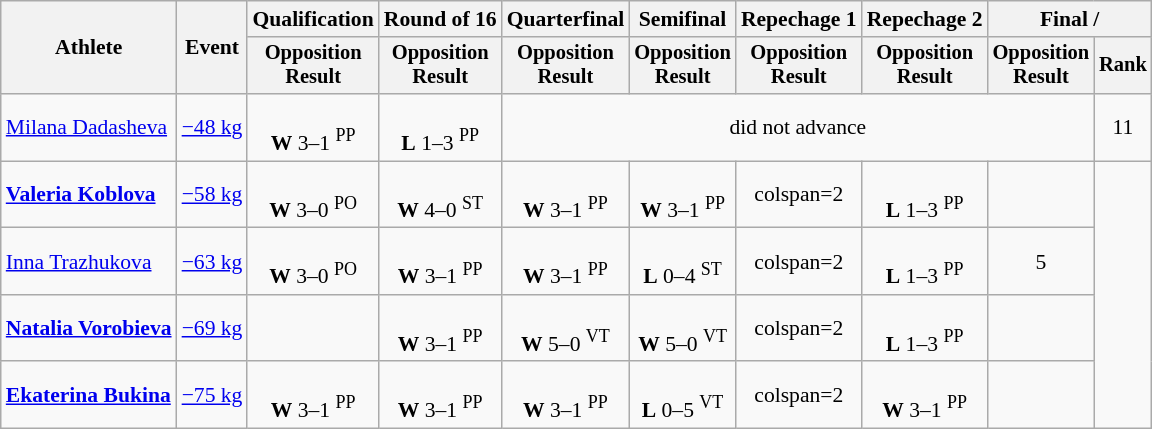<table class="wikitable" style="font-size:90%">
<tr>
<th rowspan=2>Athlete</th>
<th rowspan=2>Event</th>
<th>Qualification</th>
<th>Round of 16</th>
<th>Quarterfinal</th>
<th>Semifinal</th>
<th>Repechage 1</th>
<th>Repechage 2</th>
<th colspan=4>Final / </th>
</tr>
<tr style="font-size: 95%">
<th>Opposition<br>Result</th>
<th>Opposition<br>Result</th>
<th>Opposition<br>Result</th>
<th>Opposition<br>Result</th>
<th>Opposition<br>Result</th>
<th>Opposition<br>Result</th>
<th>Opposition<br>Result</th>
<th>Rank</th>
</tr>
<tr align=center>
<td align=left><a href='#'>Milana Dadasheva</a></td>
<td align=left><a href='#'>−48 kg</a></td>
<td><br> <strong>W</strong> 3–1 <sup>PP</sup></td>
<td><br><strong>L</strong> 1–3 <sup>PP</sup></td>
<td colspan=5>did not advance</td>
<td>11</td>
</tr>
<tr align=center>
<td align=left><strong><a href='#'>Valeria Koblova</a></strong></td>
<td align=left><a href='#'>−58 kg</a></td>
<td><br><strong>W</strong> 3–0 <sup>PO</sup></td>
<td><br> <strong>W</strong> 4–0 <sup>ST</sup></td>
<td><br><strong>W</strong> 3–1 <sup>PP</sup></td>
<td><br><strong>W</strong> 3–1 <sup>PP</sup></td>
<td>colspan=2 </td>
<td><br><strong>L</strong> 1–3 <sup>PP</sup></td>
<td></td>
</tr>
<tr align=center>
<td align=left><a href='#'>Inna Trazhukova</a></td>
<td align=left><a href='#'>−63 kg</a></td>
<td><br><strong>W</strong> 3–0 <sup>PO</sup></td>
<td><br> <strong>W</strong> 3–1 <sup>PP</sup></td>
<td><br> <strong>W</strong> 3–1 <sup>PP</sup></td>
<td><br><strong>L</strong> 0–4 <sup>ST</sup></td>
<td>colspan=2 </td>
<td><br> <strong>L</strong> 1–3 <sup>PP</sup></td>
<td>5</td>
</tr>
<tr align=center>
<td align=left><strong><a href='#'>Natalia Vorobieva</a></strong></td>
<td align=left><a href='#'>−69 kg</a></td>
<td></td>
<td><br> <strong>W</strong> 3–1 <sup>PP</sup></td>
<td><br><strong>W</strong> 5–0 <sup>VT</sup></td>
<td><br><strong>W</strong> 5–0 <sup>VT</sup></td>
<td>colspan=2 </td>
<td><br><strong>L</strong> 1–3 <sup>PP</sup></td>
<td></td>
</tr>
<tr align=center>
<td align=left><strong><a href='#'>Ekaterina Bukina</a></strong></td>
<td align=left><a href='#'>−75 kg</a></td>
<td><br> <strong>W</strong> 3–1 <sup>PP</sup></td>
<td><br> <strong>W</strong> 3–1 <sup>PP</sup></td>
<td><br> <strong>W</strong> 3–1 <sup>PP</sup></td>
<td><br><strong>L</strong> 0–5 <sup>VT</sup></td>
<td>colspan=2 </td>
<td><br> <strong>W</strong> 3–1 <sup>PP</sup></td>
<td></td>
</tr>
</table>
